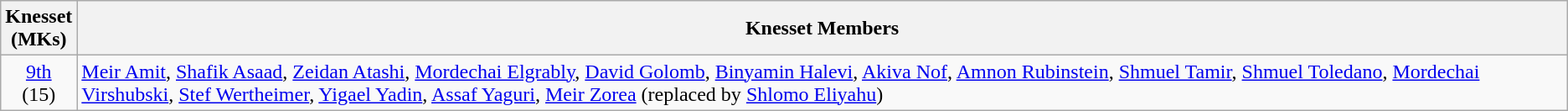<table class="wikitable" style="text-align:center;">
<tr>
<th>Knesset<br>(MKs)</th>
<th>Knesset Members</th>
</tr>
<tr>
<td><a href='#'>9th</a><br>(15)</td>
<td style="text-align:left"><a href='#'>Meir Amit</a>, <a href='#'>Shafik Asaad</a>, <a href='#'>Zeidan Atashi</a>, <a href='#'>Mordechai Elgrably</a>, <a href='#'>David Golomb</a>, <a href='#'>Binyamin Halevi</a>, <a href='#'>Akiva Nof</a>, <a href='#'>Amnon Rubinstein</a>, <a href='#'>Shmuel Tamir</a>, <a href='#'>Shmuel Toledano</a>, <a href='#'>Mordechai Virshubski</a>, <a href='#'>Stef Wertheimer</a>, <a href='#'>Yigael Yadin</a>, <a href='#'>Assaf Yaguri</a>, <a href='#'>Meir Zorea</a> (replaced by <a href='#'>Shlomo Eliyahu</a>)</td>
</tr>
</table>
